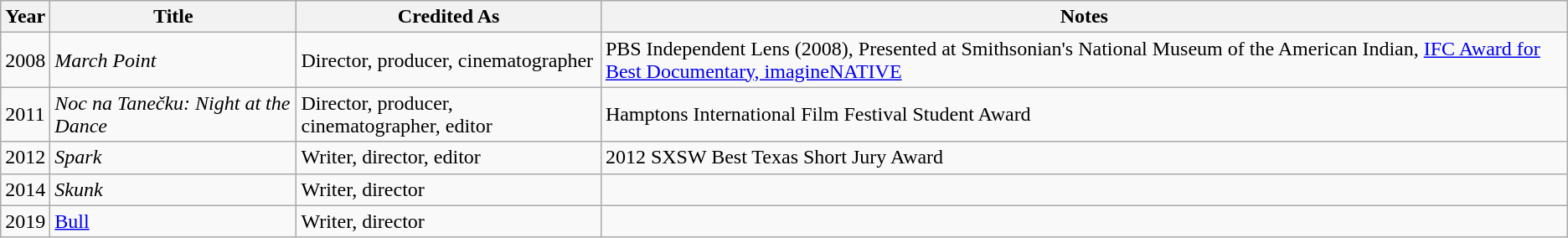<table class="wikitable">
<tr>
<th>Year</th>
<th>Title</th>
<th>Credited As</th>
<th>Notes</th>
</tr>
<tr>
<td>2008</td>
<td><em>March Point</em></td>
<td>Director, producer, cinematographer</td>
<td>PBS Independent Lens (2008), Presented at Smithsonian's National Museum of the American Indian, <a href='#'>IFC Award for Best Documentary, imagineNATIVE</a></td>
</tr>
<tr>
<td>2011</td>
<td><em>Noc na Tanečku: Night at the Dance</em></td>
<td>Director, producer, cinematographer, editor</td>
<td>Hamptons International Film Festival Student Award</td>
</tr>
<tr>
<td>2012</td>
<td><em>Spark</em></td>
<td>Writer, director, editor</td>
<td>2012 SXSW Best Texas Short Jury Award</td>
</tr>
<tr>
<td>2014</td>
<td><em>Skunk</em></td>
<td>Writer, director</td>
<td></td>
</tr>
<tr>
<td>2019</td>
<td><a href='#'>Bull</a></td>
<td>Writer, director</td>
<td></td>
</tr>
</table>
